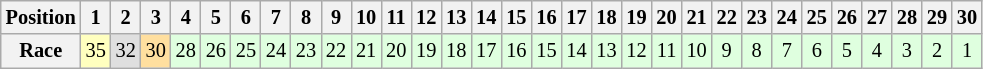<table class="wikitable" style="font-size: 85%; text-align:center">
<tr>
<th>Position</th>
<th>1</th>
<th>2</th>
<th>3</th>
<th>4</th>
<th>5</th>
<th>6</th>
<th>7</th>
<th>8</th>
<th>9</th>
<th>10</th>
<th>11</th>
<th>12</th>
<th>13</th>
<th>14</th>
<th>15</th>
<th>16</th>
<th>17</th>
<th>18</th>
<th>19</th>
<th>20</th>
<th>21</th>
<th>22</th>
<th>23</th>
<th>24</th>
<th>25</th>
<th>26</th>
<th>27</th>
<th>28</th>
<th>29</th>
<th>30</th>
</tr>
<tr>
<th>Race</th>
<td style="background:#ffffbf;">35</td>
<td style="background:#dfdfdf;">32</td>
<td style="background:#ffdf9f;">30</td>
<td style="background:#dfffdf;">28</td>
<td style="background:#dfffdf;">26</td>
<td style="background:#dfffdf;">25</td>
<td style="background:#dfffdf;">24</td>
<td style="background:#dfffdf;">23</td>
<td style="background:#dfffdf;">22</td>
<td style="background:#dfffdf;">21</td>
<td style="background:#dfffdf;">20</td>
<td style="background:#dfffdf;">19</td>
<td style="background:#dfffdf;">18</td>
<td style="background:#dfffdf;">17</td>
<td style="background:#dfffdf;">16</td>
<td style="background:#dfffdf;">15</td>
<td style="background:#dfffdf;">14</td>
<td style="background:#dfffdf;">13</td>
<td style="background:#dfffdf;">12</td>
<td style="background:#dfffdf;">11</td>
<td style="background:#dfffdf;">10</td>
<td style="background:#dfffdf;">9</td>
<td style="background:#dfffdf;">8</td>
<td style="background:#dfffdf;">7</td>
<td style="background:#dfffdf;">6</td>
<td style="background:#dfffdf;">5</td>
<td style="background:#dfffdf;">4</td>
<td style="background:#dfffdf;">3</td>
<td style="background:#dfffdf;">2</td>
<td style="background:#dfffdf;">1</td>
</tr>
</table>
